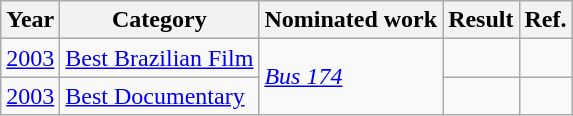<table class="wikitable sortable">
<tr>
<th>Year</th>
<th>Category</th>
<th>Nominated work</th>
<th>Result</th>
<th>Ref.</th>
</tr>
<tr>
<td><a href='#'>2003</a></td>
<td><a href='#'>Best Brazilian Film</a></td>
<td rowspan=2><em><a href='#'>Bus 174</a></em></td>
<td></td>
<td></td>
</tr>
<tr>
<td><a href='#'>2003</a></td>
<td><a href='#'>Best Documentary</a></td>
<td></td>
<td></td>
</tr>
</table>
